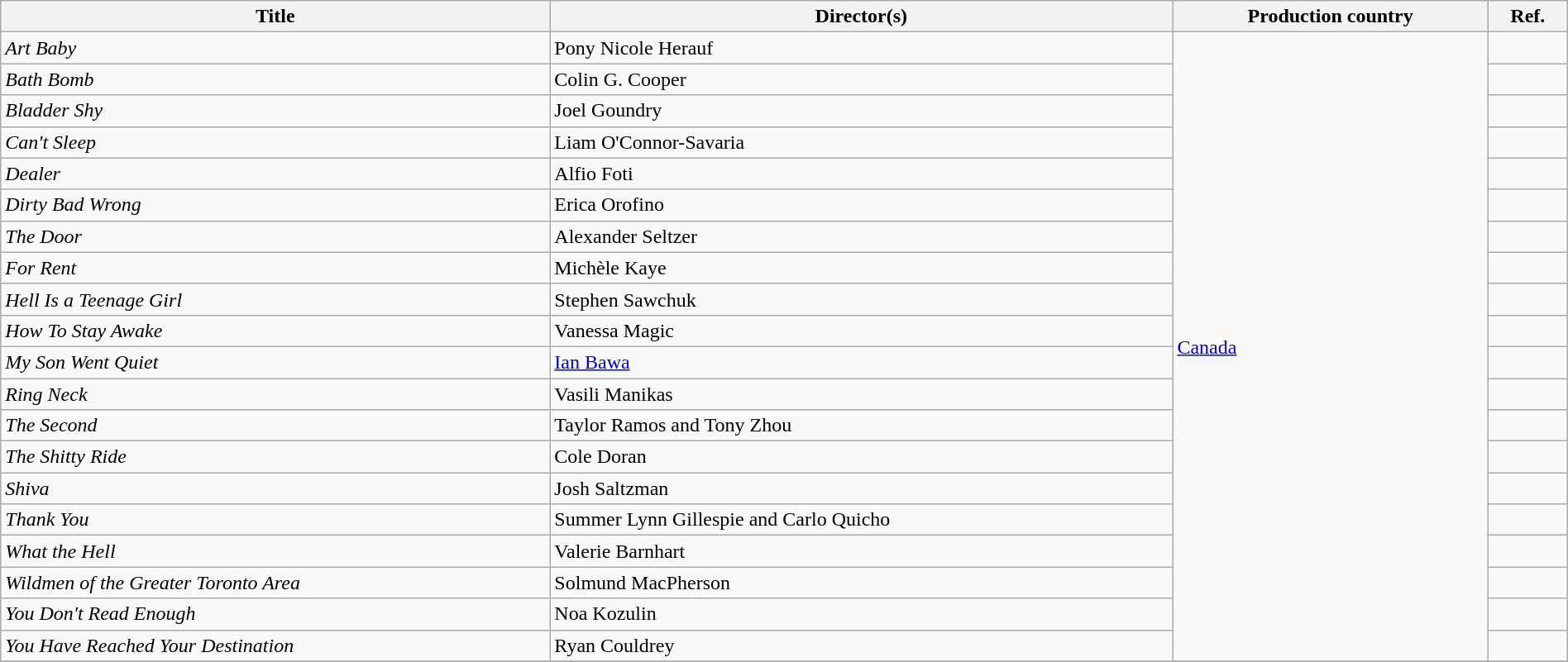<table class="wikitable" width=100%>
<tr>
<th scope="col">Title</th>
<th scope="col">Director(s)</th>
<th scope="col">Production country</th>
<th scope="col">Ref.</th>
</tr>
<tr>
<td><em>Art Baby</em></td>
<td>Pony Nicole Herauf</td>
<td rowspan="20"><a href='#'>Canada</a></td>
<td align="center"></td>
</tr>
<tr>
<td><em>Bath Bomb</em></td>
<td>Colin G. Cooper</td>
<td align="center"></td>
</tr>
<tr>
<td><em>Bladder Shy</em></td>
<td>Joel Goundry</td>
<td align="center"></td>
</tr>
<tr>
<td><em>Can't Sleep</em></td>
<td>Liam O'Connor-Savaria</td>
<td align="center"></td>
</tr>
<tr>
<td><em>Dealer</em></td>
<td>Alfio Foti</td>
<td align="center"></td>
</tr>
<tr>
<td><em>Dirty Bad Wrong</em></td>
<td>Erica Orofino</td>
<td align="center"></td>
</tr>
<tr>
<td><em>The Door</em></td>
<td>Alexander Seltzer</td>
<td align="center"></td>
</tr>
<tr>
<td><em>For Rent</em></td>
<td>Michèle Kaye</td>
<td align="center"></td>
</tr>
<tr>
<td><em>Hell Is a Teenage Girl</em></td>
<td>Stephen Sawchuk</td>
<td align="center"></td>
</tr>
<tr>
<td><em>How To Stay Awake</em></td>
<td>Vanessa Magic</td>
<td align="center"></td>
</tr>
<tr>
<td><em>My Son Went Quiet</em></td>
<td><a href='#'>Ian Bawa</a></td>
<td align="center"></td>
</tr>
<tr>
<td><em>Ring Neck</em></td>
<td>Vasili Manikas</td>
<td align="center"></td>
</tr>
<tr>
<td><em>The Second</em></td>
<td>Taylor Ramos and Tony Zhou</td>
<td align="center"></td>
</tr>
<tr>
<td><em>The Shitty Ride</em></td>
<td>Cole Doran</td>
<td align="center"></td>
</tr>
<tr>
<td><em>Shiva</em></td>
<td>Josh Saltzman</td>
<td align="center"></td>
</tr>
<tr>
<td><em>Thank You</em></td>
<td>Summer Lynn Gillespie and Carlo Quicho</td>
<td align="center"></td>
</tr>
<tr>
<td><em>What the Hell</em></td>
<td>Valerie Barnhart</td>
<td align="center"></td>
</tr>
<tr>
<td><em>Wildmen of the Greater Toronto Area</em></td>
<td>Solmund MacPherson</td>
<td align="center"></td>
</tr>
<tr>
<td><em>You Don't Read Enough</em></td>
<td>Noa Kozulin</td>
<td align="center"></td>
</tr>
<tr>
<td><em>You Have Reached Your Destination</em></td>
<td>Ryan Couldrey</td>
<td align="center"></td>
</tr>
<tr>
</tr>
</table>
